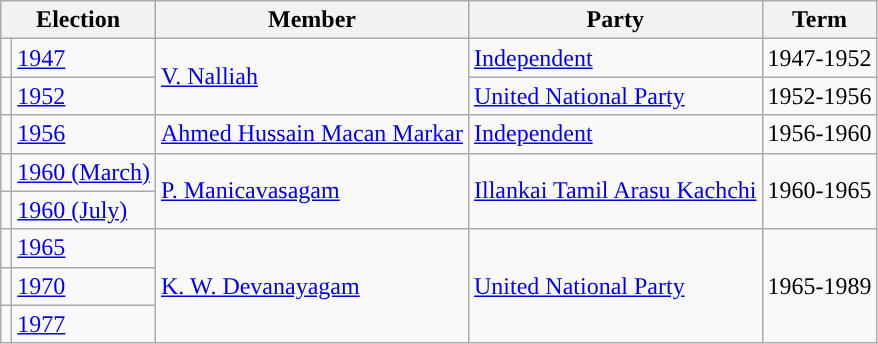<table class="wikitable">
<tr>
<th colspan="2">Election</th>
<th>Member</th>
<th>Party</th>
<th>Term</th>
</tr>
<tr>
<td style="background-color: "></td>
<td><a href='#'>1947</a></td>
<td rowspan ="2"><a href='#'>V. Nalliah</a></td>
<td><a href='#'>Independent</a></td>
<td>1947-1952</td>
</tr>
<tr>
<td style="background-color: "></td>
<td><a href='#'>1952</a></td>
<td><a href='#'>United National Party</a></td>
<td>1952-1956</td>
</tr>
<tr>
<td style="background-color: "></td>
<td><a href='#'>1956</a></td>
<td><a href='#'>Ahmed Hussain Macan Markar</a></td>
<td><a href='#'>Independent</a></td>
<td>1956-1960</td>
</tr>
<tr>
<td style="background-color: "></td>
<td><a href='#'>1960 (March)</a></td>
<td rowspan ="2"><a href='#'>P. Manicavasagam</a></td>
<td rowspan ="2"><a href='#'>Illankai Tamil Arasu Kachchi</a></td>
<td rowspan ="2">1960-1965</td>
</tr>
<tr>
<td style="background-color: "></td>
<td><a href='#'>1960 (July)</a></td>
</tr>
<tr>
<td style="background-color: "></td>
<td><a href='#'>1965</a></td>
<td rowspan ="3"><a href='#'>K. W. Devanayagam</a></td>
<td rowspan ="3"><a href='#'>United National Party</a></td>
<td rowspan ="3">1965-1989</td>
</tr>
<tr>
<td style="background-color: "></td>
<td><a href='#'>1970</a></td>
</tr>
<tr>
<td style="background-color: "></td>
<td><a href='#'>1977</a></td>
</tr>
</table>
